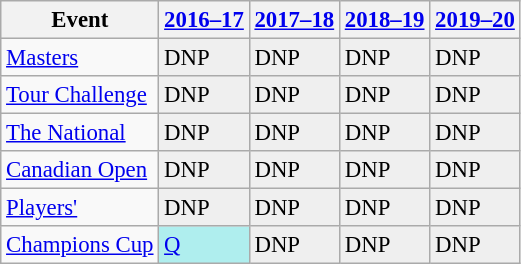<table class="wikitable" style="font-size:95%;">
<tr>
<th>Event</th>
<th><a href='#'>2016–17</a></th>
<th><a href='#'>2017–18</a></th>
<th><a href='#'>2018–19</a></th>
<th><a href='#'>2019–20</a></th>
</tr>
<tr>
<td><a href='#'>Masters</a></td>
<td style="background:#EFEFEF;">DNP</td>
<td style="background:#EFEFEF;">DNP</td>
<td style="background:#EFEFEF;">DNP</td>
<td style="background:#EFEFEF;">DNP</td>
</tr>
<tr>
<td><a href='#'>Tour Challenge</a></td>
<td style="background:#EFEFEF;">DNP</td>
<td style="background:#EFEFEF;">DNP</td>
<td style="background:#EFEFEF;">DNP</td>
<td style="background:#EFEFEF;">DNP</td>
</tr>
<tr>
<td><a href='#'>The National</a></td>
<td style="background:#EFEFEF;">DNP</td>
<td style="background:#EFEFEF;">DNP</td>
<td style="background:#EFEFEF;">DNP</td>
<td style="background:#EFEFEF;">DNP</td>
</tr>
<tr>
<td><a href='#'>Canadian Open</a></td>
<td style="background:#EFEFEF;">DNP</td>
<td style="background:#EFEFEF;">DNP</td>
<td style="background:#EFEFEF;">DNP</td>
<td style="background:#EFEFEF;">DNP</td>
</tr>
<tr>
<td><a href='#'>Players'</a></td>
<td style="background:#EFEFEF;">DNP</td>
<td style="background:#EFEFEF;">DNP</td>
<td style="background:#EFEFEF;">DNP</td>
<td style="background:#EFEFEF;">DNP</td>
</tr>
<tr>
<td><a href='#'>Champions Cup</a></td>
<td style="background:#afeeee;"><a href='#'>Q</a></td>
<td style="background:#EFEFEF;">DNP</td>
<td style="background:#EFEFEF;">DNP</td>
<td style="background:#EFEFEF;">DNP</td>
</tr>
</table>
